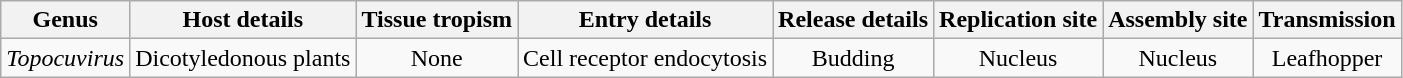<table class="wikitable sortable" style="text-align:center">
<tr>
<th>Genus</th>
<th>Host details</th>
<th>Tissue tropism</th>
<th>Entry details</th>
<th>Release details</th>
<th>Replication site</th>
<th>Assembly site</th>
<th>Transmission</th>
</tr>
<tr>
<td><em>Topocuvirus</em></td>
<td>Dicotyledonous plants</td>
<td>None</td>
<td>Cell receptor endocytosis</td>
<td>Budding</td>
<td>Nucleus</td>
<td>Nucleus</td>
<td>Leafhopper</td>
</tr>
</table>
